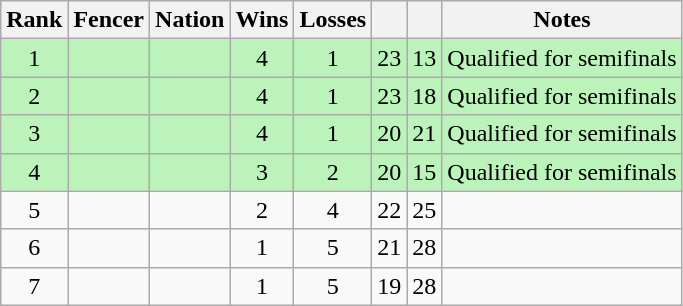<table class="wikitable sortable" style="text-align:center">
<tr>
<th>Rank</th>
<th>Fencer</th>
<th>Nation</th>
<th>Wins</th>
<th>Losses</th>
<th></th>
<th></th>
<th>Notes</th>
</tr>
<tr style="background:#bbf3bb;">
<td>1</td>
<td align=left></td>
<td align=left></td>
<td>4</td>
<td>1</td>
<td>23</td>
<td>13</td>
<td>Qualified for semifinals</td>
</tr>
<tr style="background:#bbf3bb;">
<td>2</td>
<td align=left></td>
<td align=left></td>
<td>4</td>
<td>1</td>
<td>23</td>
<td>18</td>
<td>Qualified for semifinals</td>
</tr>
<tr style="background:#bbf3bb;">
<td>3</td>
<td align=left></td>
<td align=left></td>
<td>4</td>
<td>1</td>
<td>20</td>
<td>21</td>
<td>Qualified for semifinals</td>
</tr>
<tr style="background:#bbf3bb;">
<td>4</td>
<td align=left></td>
<td align=left></td>
<td>3</td>
<td>2</td>
<td>20</td>
<td>15</td>
<td>Qualified for semifinals</td>
</tr>
<tr>
<td>5</td>
<td align=left></td>
<td align=left></td>
<td>2</td>
<td>4</td>
<td>22</td>
<td>25</td>
<td></td>
</tr>
<tr>
<td>6</td>
<td align=left></td>
<td align=left></td>
<td>1</td>
<td>5</td>
<td>21</td>
<td>28</td>
<td></td>
</tr>
<tr>
<td>7</td>
<td align=left></td>
<td align=left></td>
<td>1</td>
<td>5</td>
<td>19</td>
<td>28</td>
<td></td>
</tr>
</table>
